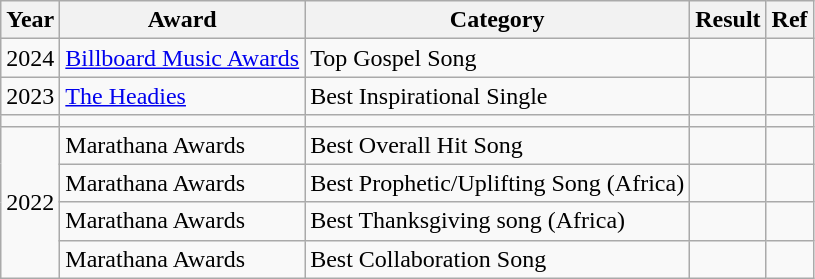<table class="wikitable">
<tr>
<th>Year</th>
<th>Award</th>
<th>Category</th>
<th>Result</th>
<th>Ref</th>
</tr>
<tr>
<td>2024</td>
<td><a href='#'>Billboard Music Awards</a></td>
<td>Top Gospel Song</td>
<td></td>
<td></td>
</tr>
<tr>
<td>2023</td>
<td><a href='#'>The Headies</a></td>
<td>Best Inspirational Single</td>
<td></td>
<td></td>
</tr>
<tr>
<td></td>
<td></td>
<td></td>
<td></td>
<td></td>
</tr>
<tr>
<td rowspan="4">2022</td>
<td>Marathana Awards</td>
<td>Best Overall Hit Song</td>
<td></td>
<td></td>
</tr>
<tr>
<td>Marathana Awards</td>
<td>Best Prophetic/Uplifting Song (Africa)</td>
<td></td>
<td></td>
</tr>
<tr>
<td>Marathana Awards</td>
<td>Best Thanksgiving song (Africa)</td>
<td></td>
<td></td>
</tr>
<tr>
<td>Marathana Awards</td>
<td>Best Collaboration Song</td>
<td></td>
<td></td>
</tr>
</table>
